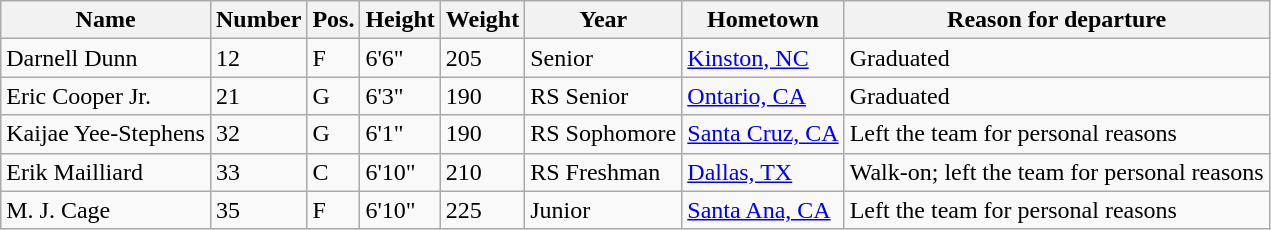<table class="wikitable sortable" border="1">
<tr>
<th>Name</th>
<th>Number</th>
<th>Pos.</th>
<th>Height</th>
<th>Weight</th>
<th>Year</th>
<th>Hometown</th>
<th class="unsortable">Reason for departure</th>
</tr>
<tr>
<td>Darnell Dunn</td>
<td>12</td>
<td>F</td>
<td>6'6"</td>
<td>205</td>
<td>Senior</td>
<td><a href='#'>Kinston, NC</a></td>
<td>Graduated</td>
</tr>
<tr>
<td>Eric Cooper Jr.</td>
<td>21</td>
<td>G</td>
<td>6'3"</td>
<td>190</td>
<td>RS Senior</td>
<td><a href='#'>Ontario, CA</a></td>
<td>Graduated</td>
</tr>
<tr>
<td>Kaijae Yee-Stephens</td>
<td>32</td>
<td>G</td>
<td>6'1"</td>
<td>190</td>
<td>RS Sophomore</td>
<td><a href='#'>Santa Cruz, CA</a></td>
<td>Left the team for personal reasons</td>
</tr>
<tr>
<td>Erik Mailliard</td>
<td>33</td>
<td>C</td>
<td>6'10"</td>
<td>210</td>
<td>RS Freshman</td>
<td><a href='#'>Dallas, TX</a></td>
<td>Walk-on; left the team for personal reasons</td>
</tr>
<tr>
<td>M. J. Cage</td>
<td>35</td>
<td>F</td>
<td>6'10"</td>
<td>225</td>
<td>Junior</td>
<td><a href='#'>Santa Ana, CA</a></td>
<td>Left the team for personal reasons</td>
</tr>
</table>
